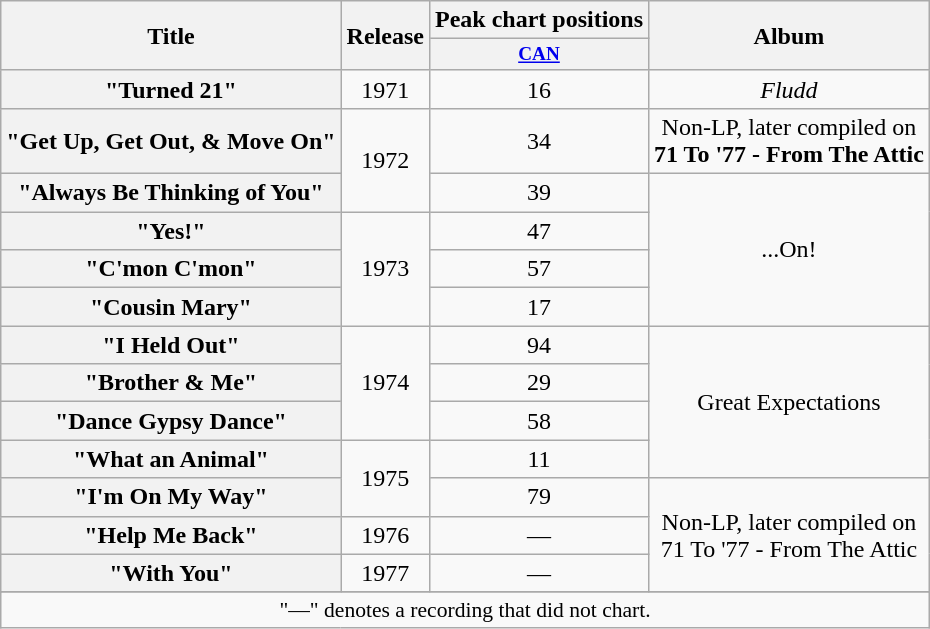<table class="wikitable plainrowheaders" style="text-align:center;">
<tr>
<th rowspan="2">Title</th>
<th rowspan="2">Release</th>
<th colspan="1">Peak chart positions</th>
<th rowspan="2">Album</th>
</tr>
<tr>
<th scope="col" style=font-size:80%;"><a href='#'>CAN</a><br></th>
</tr>
<tr>
<th scope="row">"Turned 21"</th>
<td rowspan=1>1971</td>
<td align="center">16</td>
<td rowspan="1"><em>Fludd</em></td>
</tr>
<tr>
<th scope="row">"Get Up, Get Out, & Move On"</th>
<td rowspan=2>1972</td>
<td align="center">34</td>
<td rowspan="1">Non-LP, later compiled on<br> <strong>71 To '77 - From The Attic<em></td>
</tr>
<tr>
<th scope="row">"Always Be Thinking of You"</th>
<td align="center">39</td>
<td rowspan="4"></em>...On!<em></td>
</tr>
<tr>
<th scope="row">"Yes!"</th>
<td rowspan=3>1973</td>
<td align="center">47</td>
</tr>
<tr>
<th scope="row">"C'mon C'mon"</th>
<td align="center">57</td>
</tr>
<tr>
<th scope="row">"Cousin Mary"</th>
<td align="center">17</td>
</tr>
<tr>
<th scope="row">"I Held Out"</th>
<td rowspan=3>1974</td>
<td align="center">94</td>
<td rowspan="4"></em>Great Expectations<em></td>
</tr>
<tr>
<th scope="row">"Brother & Me"</th>
<td align="center">29</td>
</tr>
<tr>
<th scope="row">"Dance Gypsy Dance"</th>
<td align="center">58</td>
</tr>
<tr>
<th scope="row">"What an Animal"</th>
<td rowspan=2>1975</td>
<td align="center">11</td>
</tr>
<tr>
<th scope="row">"I'm On My Way"</th>
<td align="center">79</td>
<td rowspan="3">Non-LP, later compiled on <br></strong>71 To '77 - From The Attic</em></td>
</tr>
<tr>
<th scope="row">"Help Me Back"</th>
<td rowspan=1>1976</td>
<td align="center">—</td>
</tr>
<tr>
<th scope="row">"With You"</th>
<td rowspan=1>1977</td>
<td align="center">—</td>
</tr>
<tr>
</tr>
<tr>
<td colspan="5" align="center" style="font-size:90%">"—" denotes a recording that did not chart.</td>
</tr>
</table>
